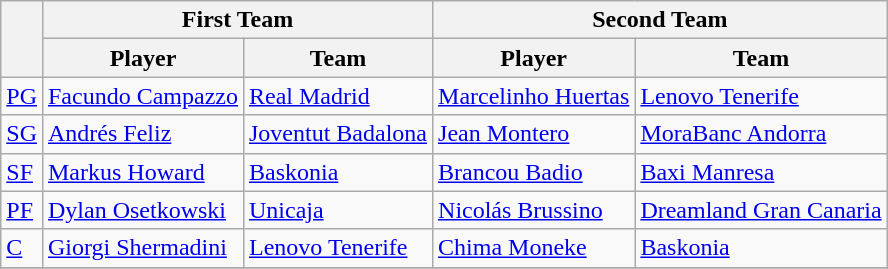<table class="wikitable">
<tr>
<th rowspan="2"></th>
<th colspan="2">First Team</th>
<th colspan="2">Second Team</th>
</tr>
<tr>
<th style="text-align:center;">Player</th>
<th style="text-align:center;">Team</th>
<th style="text-align:center;">Player</th>
<th style="text-align:center;">Team</th>
</tr>
<tr>
<td style="text-align:left;"><a href='#'>PG</a></td>
<td> <a href='#'>Facundo Campazzo</a></td>
<td><a href='#'>Real Madrid</a></td>
<td> <a href='#'>Marcelinho Huertas</a></td>
<td><a href='#'>Lenovo Tenerife</a></td>
</tr>
<tr>
<td style="text-align:left;"><a href='#'>SG</a></td>
<td> <a href='#'>Andrés Feliz</a></td>
<td><a href='#'>Joventut Badalona</a></td>
<td> <a href='#'>Jean Montero</a></td>
<td><a href='#'>MoraBanc Andorra</a></td>
</tr>
<tr>
<td style="text-align:left;"><a href='#'>SF</a></td>
<td> <a href='#'>Markus Howard</a></td>
<td><a href='#'>Baskonia</a></td>
<td> <a href='#'>Brancou Badio</a></td>
<td><a href='#'>Baxi Manresa</a></td>
</tr>
<tr>
<td style="text-align:left;"><a href='#'>PF</a></td>
<td> <a href='#'>Dylan Osetkowski</a></td>
<td><a href='#'>Unicaja</a></td>
<td> <a href='#'>Nicolás Brussino</a></td>
<td><a href='#'>Dreamland Gran Canaria</a></td>
</tr>
<tr>
<td style="text-align:left;"><a href='#'>C</a></td>
<td> <a href='#'>Giorgi Shermadini</a></td>
<td><a href='#'>Lenovo Tenerife</a></td>
<td> <a href='#'>Chima Moneke</a></td>
<td><a href='#'>Baskonia</a></td>
</tr>
<tr>
</tr>
</table>
